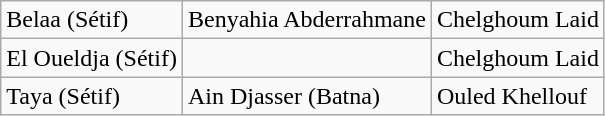<table class="wikitable mw-collapsible">
<tr>
<td>Belaa (Sétif)</td>
<td>Benyahia Abderrahmane</td>
<td>Chelghoum Laid</td>
</tr>
<tr>
<td>El Oueldja (Sétif)</td>
<td></td>
<td>Chelghoum Laid</td>
</tr>
<tr>
<td>Taya (Sétif)</td>
<td>Ain Djasser (Batna)</td>
<td>Ouled Khellouf</td>
</tr>
</table>
